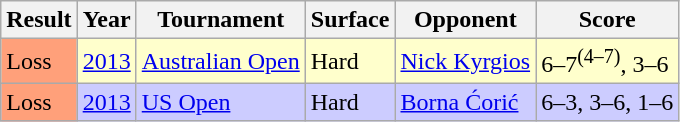<table class="sortable wikitable">
<tr>
<th>Result</th>
<th>Year</th>
<th>Tournament</th>
<th>Surface</th>
<th>Opponent</th>
<th class="unsortable">Score</th>
</tr>
<tr style="background:#ffc;">
<td bgcolor=FFA07A>Loss</td>
<td><a href='#'>2013</a></td>
<td><a href='#'>Australian Open</a></td>
<td>Hard</td>
<td> <a href='#'>Nick Kyrgios</a></td>
<td>6–7<sup>(4–7)</sup>, 3–6</td>
</tr>
<tr style="background:#ccf;">
<td bgcolor=FFA07A>Loss</td>
<td><a href='#'>2013</a></td>
<td><a href='#'>US Open</a></td>
<td>Hard</td>
<td> <a href='#'>Borna Ćorić</a></td>
<td>6–3, 3–6, 1–6</td>
</tr>
</table>
